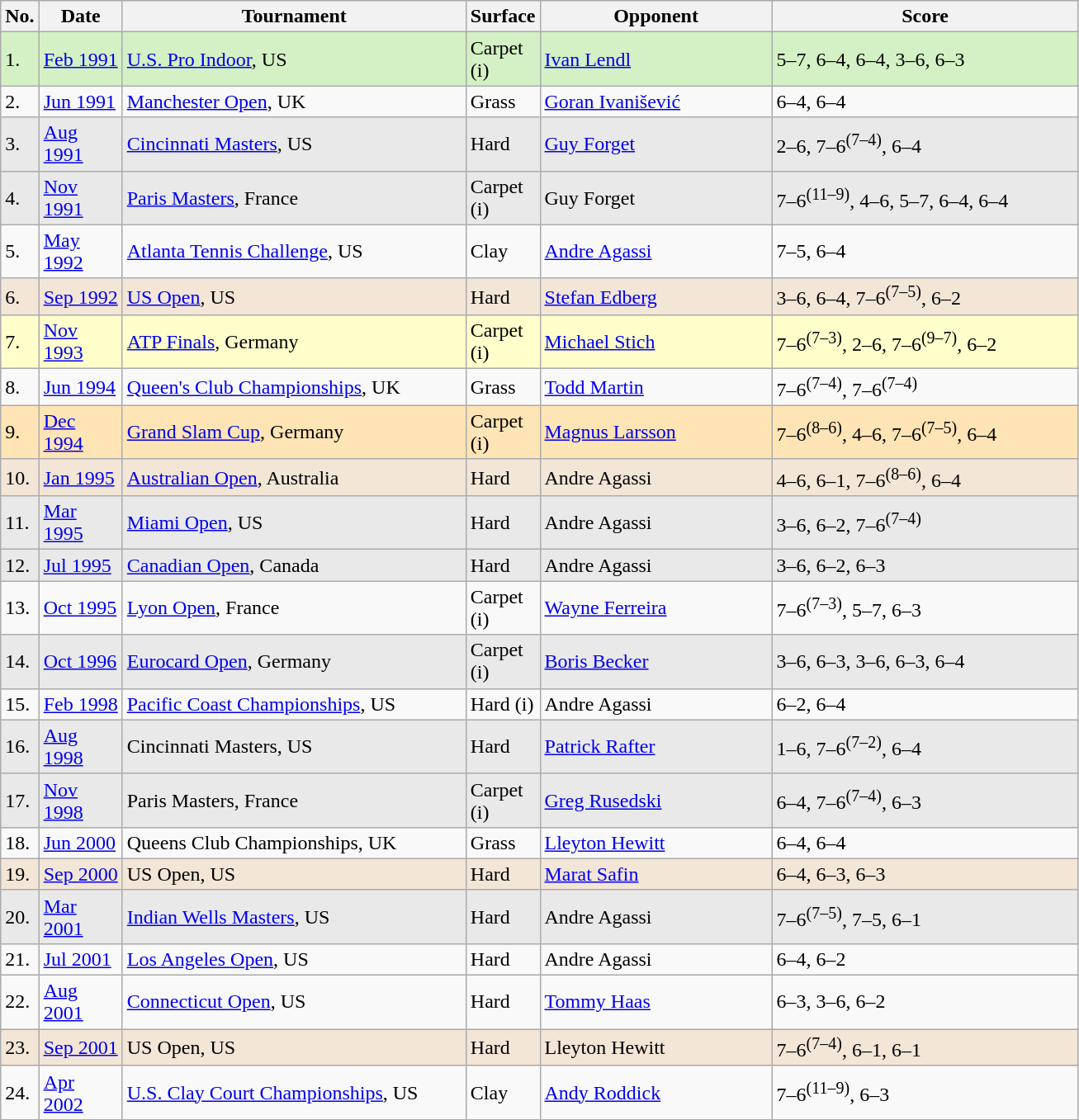<table class="sortable wikitable">
<tr>
<th style="width:20px">No.</th>
<th style="width:60px">Date</th>
<th style="width:270px">Tournament</th>
<th style="width:50px">Surface</th>
<th style="width:180px">Opponent</th>
<th style="width:240px" class="unsortable">Score</th>
</tr>
<tr style="background:#d4f1c5;">
<td>1.</td>
<td><a href='#'>Feb 1991</a></td>
<td><a href='#'>U.S. Pro Indoor</a>, US</td>
<td>Carpet (i)</td>
<td> <a href='#'>Ivan Lendl</a></td>
<td>5–7, 6–4, 6–4, 3–6, 6–3</td>
</tr>
<tr>
<td>2.</td>
<td><a href='#'>Jun 1991</a></td>
<td><a href='#'>Manchester Open</a>, UK</td>
<td>Grass</td>
<td> <a href='#'>Goran Ivanišević</a></td>
<td>6–4, 6–4</td>
</tr>
<tr style="background:#e9e9e9;">
<td>3.</td>
<td><a href='#'>Aug 1991</a></td>
<td><a href='#'>Cincinnati Masters</a>, US</td>
<td>Hard</td>
<td> <a href='#'>Guy Forget</a></td>
<td>2–6, 7–6<sup>(7–4)</sup>, 6–4</td>
</tr>
<tr style="background:#e9e9e9;">
<td>4.</td>
<td><a href='#'>Nov 1991</a></td>
<td><a href='#'>Paris Masters</a>, France</td>
<td>Carpet (i)</td>
<td> Guy Forget</td>
<td>7–6<sup>(11–9)</sup>, 4–6, 5–7, 6–4, 6–4</td>
</tr>
<tr>
<td>5.</td>
<td><a href='#'>May 1992</a></td>
<td><a href='#'>Atlanta Tennis Challenge</a>, US</td>
<td>Clay</td>
<td> <a href='#'>Andre Agassi</a></td>
<td>7–5, 6–4</td>
</tr>
<tr style="background:#f3e6d7;">
<td>6.</td>
<td><a href='#'>Sep 1992</a></td>
<td><a href='#'>US Open</a>, US</td>
<td>Hard</td>
<td> <a href='#'>Stefan Edberg</a></td>
<td>3–6, 6–4, 7–6<sup>(7–5)</sup>, 6–2</td>
</tr>
<tr style="background:#ffc;">
<td>7.</td>
<td><a href='#'>Nov 1993</a></td>
<td><a href='#'>ATP Finals</a>, Germany</td>
<td>Carpet (i)</td>
<td> <a href='#'>Michael Stich</a></td>
<td>7–6<sup>(7–3)</sup>, 2–6, 7–6<sup>(9–7)</sup>, 6–2</td>
</tr>
<tr>
<td>8.</td>
<td><a href='#'>Jun 1994</a></td>
<td><a href='#'>Queen's Club Championships</a>, UK</td>
<td>Grass</td>
<td> <a href='#'>Todd Martin</a></td>
<td>7–6<sup>(7–4)</sup>, 7–6<sup>(7–4)</sup></td>
</tr>
<tr style="background:moccasin;">
<td>9.</td>
<td><a href='#'>Dec 1994</a></td>
<td><a href='#'>Grand Slam Cup</a>, Germany</td>
<td>Carpet (i)</td>
<td> <a href='#'>Magnus Larsson</a></td>
<td>7–6<sup>(8–6)</sup>, 4–6, 7–6<sup>(7–5)</sup>, 6–4</td>
</tr>
<tr style="background:#f3e6d7;">
<td>10.</td>
<td><a href='#'>Jan 1995</a></td>
<td><a href='#'>Australian Open</a>, Australia</td>
<td>Hard</td>
<td> Andre Agassi</td>
<td>4–6, 6–1, 7–6<sup>(8–6)</sup>, 6–4</td>
</tr>
<tr style="background:#e9e9e9;">
<td>11.</td>
<td><a href='#'>Mar 1995</a></td>
<td><a href='#'>Miami Open</a>, US</td>
<td>Hard</td>
<td> Andre Agassi</td>
<td>3–6, 6–2, 7–6<sup>(7–4)</sup></td>
</tr>
<tr style="background:#e9e9e9;">
<td>12.</td>
<td><a href='#'>Jul 1995</a></td>
<td><a href='#'>Canadian Open</a>, Canada</td>
<td>Hard</td>
<td> Andre Agassi</td>
<td>3–6, 6–2, 6–3</td>
</tr>
<tr>
<td>13.</td>
<td><a href='#'>Oct 1995</a></td>
<td><a href='#'>Lyon Open</a>, France</td>
<td>Carpet (i)</td>
<td> <a href='#'>Wayne Ferreira</a></td>
<td>7–6<sup>(7–3)</sup>, 5–7, 6–3</td>
</tr>
<tr style="background:#e9e9e9;">
<td>14.</td>
<td><a href='#'>Oct 1996</a></td>
<td><a href='#'>Eurocard Open</a>, Germany</td>
<td>Carpet (i)</td>
<td> <a href='#'>Boris Becker</a></td>
<td>3–6, 6–3, 3–6, 6–3, 6–4</td>
</tr>
<tr>
<td>15.</td>
<td><a href='#'>Feb 1998</a></td>
<td><a href='#'>Pacific Coast Championships</a>, US</td>
<td>Hard (i)</td>
<td> Andre Agassi</td>
<td>6–2, 6–4</td>
</tr>
<tr style="background:#e9e9e9;">
<td>16.</td>
<td><a href='#'>Aug 1998</a></td>
<td>Cincinnati Masters, US</td>
<td>Hard</td>
<td> <a href='#'>Patrick Rafter</a></td>
<td>1–6, 7–6<sup>(7–2)</sup>, 6–4</td>
</tr>
<tr style="background:#e9e9e9;">
<td>17.</td>
<td><a href='#'>Nov 1998</a></td>
<td>Paris Masters, France</td>
<td>Carpet (i)</td>
<td> <a href='#'>Greg Rusedski</a></td>
<td>6–4, 7–6<sup>(7–4)</sup>, 6–3</td>
</tr>
<tr>
<td>18.</td>
<td><a href='#'>Jun 2000</a></td>
<td>Queens Club Championships, UK</td>
<td>Grass</td>
<td> <a href='#'>Lleyton Hewitt</a></td>
<td>6–4, 6–4</td>
</tr>
<tr style="background:#f3e6d7;">
<td>19.</td>
<td><a href='#'>Sep 2000</a></td>
<td>US Open, US</td>
<td>Hard</td>
<td> <a href='#'>Marat Safin</a></td>
<td>6–4, 6–3, 6–3</td>
</tr>
<tr style="background:#e9e9e9;">
<td>20.</td>
<td><a href='#'>Mar 2001</a></td>
<td><a href='#'>Indian Wells Masters</a>, US</td>
<td>Hard</td>
<td> Andre Agassi</td>
<td>7–6<sup>(7–5)</sup>, 7–5, 6–1</td>
</tr>
<tr>
<td>21.</td>
<td><a href='#'>Jul 2001</a></td>
<td><a href='#'>Los Angeles Open</a>, US</td>
<td>Hard</td>
<td> Andre Agassi</td>
<td>6–4, 6–2</td>
</tr>
<tr>
<td>22.</td>
<td><a href='#'>Aug 2001</a></td>
<td><a href='#'>Connecticut Open</a>, US</td>
<td>Hard</td>
<td> <a href='#'>Tommy Haas</a></td>
<td>6–3, 3–6, 6–2</td>
</tr>
<tr style="background:#f3e6d7;">
<td>23.</td>
<td><a href='#'>Sep 2001</a></td>
<td>US Open, US</td>
<td>Hard</td>
<td> Lleyton Hewitt</td>
<td>7–6<sup>(7–4)</sup>, 6–1, 6–1</td>
</tr>
<tr>
<td>24.</td>
<td><a href='#'>Apr 2002</a></td>
<td><a href='#'>U.S. Clay Court Championships</a>, US</td>
<td>Clay</td>
<td> <a href='#'>Andy Roddick</a></td>
<td>7–6<sup>(11–9)</sup>, 6–3</td>
</tr>
</table>
